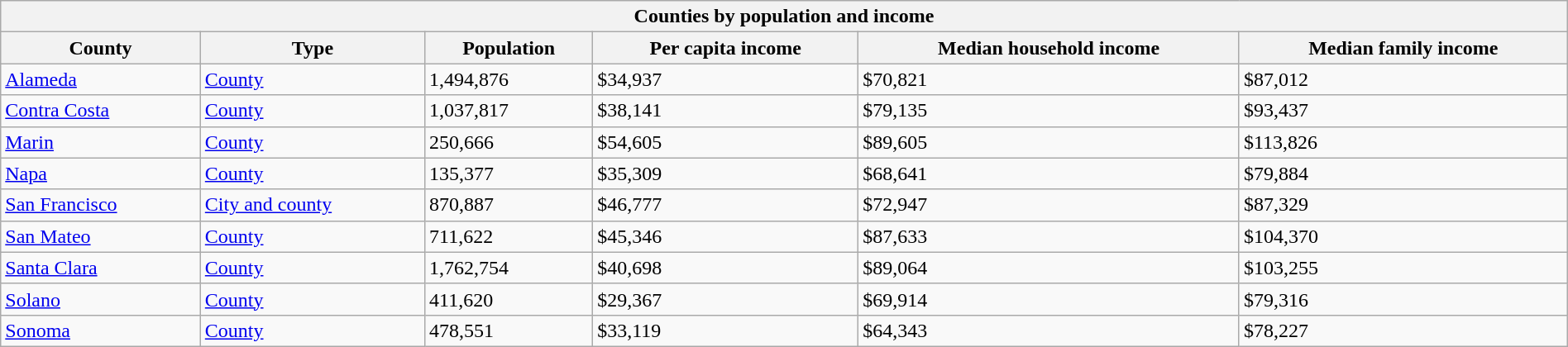<table class="wikitable sortable mw-collapsible mw-collapsed collapsible collapsed" style="width: 100%">
<tr>
<th colspan=6>Counties by population and income</th>
</tr>
<tr>
<th>County</th>
<th>Type</th>
<th>Population</th>
<th data-sort-type="currency">Per capita income</th>
<th data-sort-type="currency">Median household income</th>
<th data-sort-type="currency">Median family income</th>
</tr>
<tr>
<td><a href='#'>Alameda</a></td>
<td><a href='#'>County</a></td>
<td>1,494,876</td>
<td>$34,937</td>
<td>$70,821</td>
<td>$87,012</td>
</tr>
<tr>
<td><a href='#'>Contra Costa</a></td>
<td><a href='#'>County</a></td>
<td>1,037,817</td>
<td>$38,141</td>
<td>$79,135</td>
<td>$93,437</td>
</tr>
<tr>
<td><a href='#'>Marin</a></td>
<td><a href='#'>County</a></td>
<td>250,666</td>
<td>$54,605</td>
<td>$89,605</td>
<td>$113,826</td>
</tr>
<tr>
<td><a href='#'>Napa</a></td>
<td><a href='#'>County</a></td>
<td>135,377</td>
<td>$35,309</td>
<td>$68,641</td>
<td>$79,884</td>
</tr>
<tr>
<td><a href='#'>San Francisco</a></td>
<td><a href='#'>City and county</a></td>
<td>870,887</td>
<td>$46,777</td>
<td>$72,947</td>
<td>$87,329</td>
</tr>
<tr>
<td><a href='#'>San Mateo</a></td>
<td><a href='#'>County</a></td>
<td>711,622</td>
<td>$45,346</td>
<td>$87,633</td>
<td>$104,370</td>
</tr>
<tr>
<td><a href='#'>Santa Clara</a></td>
<td><a href='#'>County</a></td>
<td>1,762,754</td>
<td>$40,698</td>
<td>$89,064</td>
<td>$103,255</td>
</tr>
<tr>
<td><a href='#'>Solano</a></td>
<td><a href='#'>County</a></td>
<td>411,620</td>
<td>$29,367</td>
<td>$69,914</td>
<td>$79,316</td>
</tr>
<tr>
<td><a href='#'>Sonoma</a></td>
<td><a href='#'>County</a></td>
<td>478,551</td>
<td>$33,119</td>
<td>$64,343</td>
<td>$78,227</td>
</tr>
</table>
